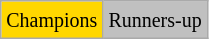<table class="wikitable">
<tr>
<td bgcolor=gold><small>Champions</small></td>
<td style="background:silver;"><small>Runners-up</small></td>
</tr>
</table>
